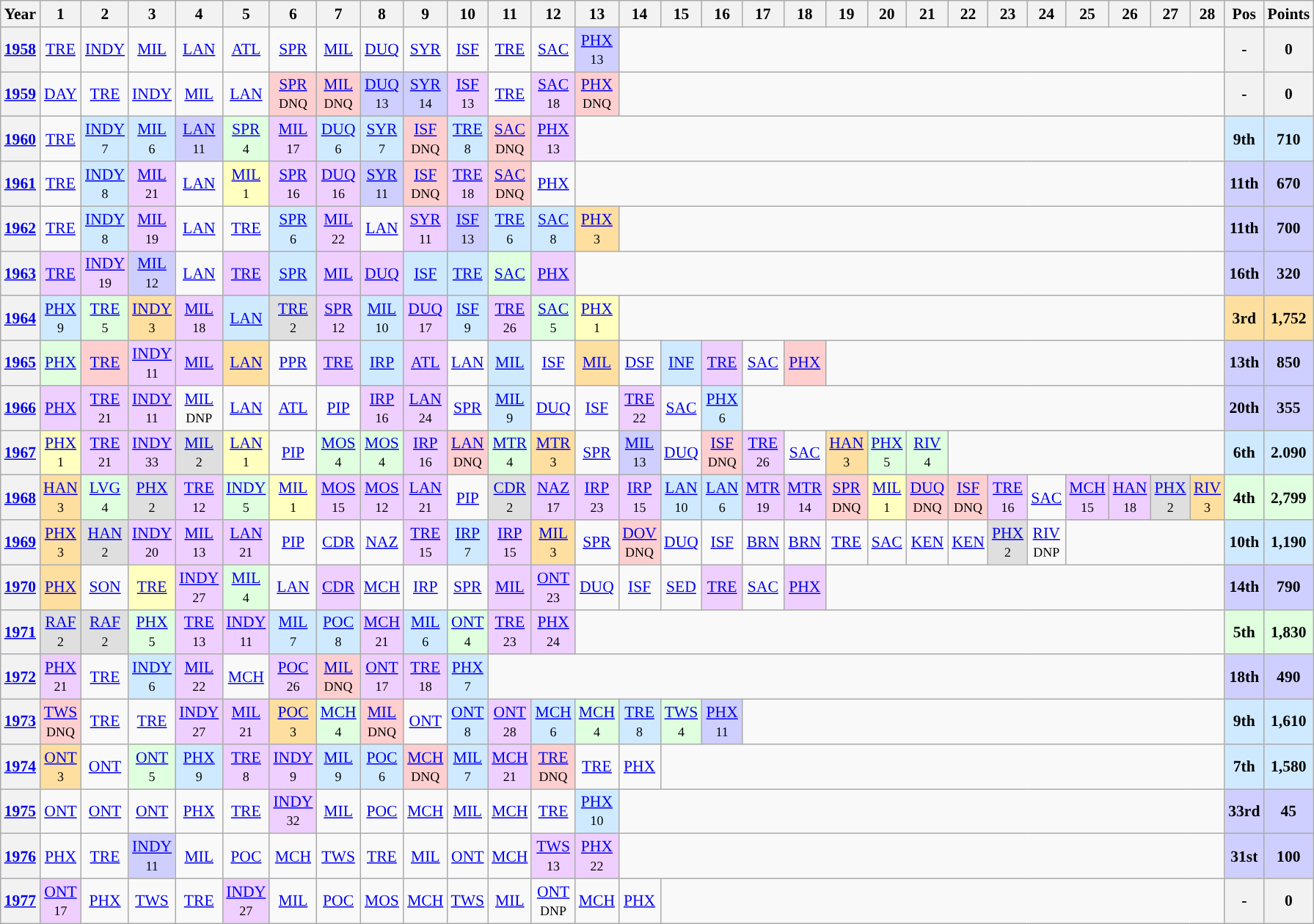<table class="wikitable" style="text-align:center; font-size:90%">
<tr>
<th>Year</th>
<th>1</th>
<th>2</th>
<th>3</th>
<th>4</th>
<th>5</th>
<th>6</th>
<th>7</th>
<th>8</th>
<th>9</th>
<th>10</th>
<th>11</th>
<th>12</th>
<th>13</th>
<th>14</th>
<th>15</th>
<th>16</th>
<th>17</th>
<th>18</th>
<th>19</th>
<th>20</th>
<th>21</th>
<th>22</th>
<th>23</th>
<th>24</th>
<th>25</th>
<th>26</th>
<th>27</th>
<th>28</th>
<th>Pos</th>
<th>Points</th>
</tr>
<tr>
<th rowspan=1><a href='#'>1958</a></th>
<td><a href='#'>TRE</a></td>
<td><a href='#'>INDY</a></td>
<td><a href='#'>MIL</a></td>
<td><a href='#'>LAN</a></td>
<td><a href='#'>ATL</a></td>
<td><a href='#'>SPR</a></td>
<td><a href='#'>MIL</a></td>
<td><a href='#'>DUQ</a></td>
<td><a href='#'>SYR</a></td>
<td><a href='#'>ISF</a></td>
<td><a href='#'>TRE</a></td>
<td><a href='#'>SAC</a></td>
<td style="background:#CFCFFF;"><a href='#'>PHX</a><br><small>13</small></td>
<td colspan=15></td>
<th>-</th>
<th>0</th>
</tr>
<tr>
<th rowspan=1><a href='#'>1959</a></th>
<td><a href='#'>DAY</a></td>
<td><a href='#'>TRE</a></td>
<td><a href='#'>INDY</a><br><small> </small></td>
<td><a href='#'>MIL</a></td>
<td><a href='#'>LAN</a></td>
<td style="background:#ffcfcf;"><a href='#'>SPR</a><br><small>DNQ</small></td>
<td style="background:#ffcfcf;"><a href='#'>MIL</a><br><small>DNQ</small></td>
<td style="background:#cfcfff;"><a href='#'>DUQ</a><br><small>13</small></td>
<td style="background:#cfcfff;"><a href='#'>SYR</a><br><small>14</small></td>
<td style="background:#efcfff;"><a href='#'>ISF</a><br><small>13</small></td>
<td><a href='#'>TRE</a><br><small> </small></td>
<td style="background:#efcfff;"><a href='#'>SAC</a><br><small>18</small></td>
<td style="background:#ffcfcf;"><a href='#'>PHX</a><br><small>DNQ</small></td>
<td colspan=15></td>
<th>-</th>
<th>0</th>
</tr>
<tr>
<th><a href='#'>1960</a></th>
<td><a href='#'>TRE</a><br><small> </small></td>
<td style="background:#CFEAFF;"><a href='#'>INDY</a><br><small>7</small></td>
<td style="background:#CFEAFF;"><a href='#'>MIL</a><br><small>6</small></td>
<td style="background:#CFCFFF;"><a href='#'>LAN</a><br><small>11</small></td>
<td style="background:#DFFFDF;"><a href='#'>SPR</a><br><small>4</small></td>
<td style="background:#EFCFFF;"><a href='#'>MIL</a><br><small>17</small></td>
<td style="background:#CFEAFF;"><a href='#'>DUQ</a><br><small>6</small></td>
<td style="background:#CFEAFF;"><a href='#'>SYR</a><br><small>7</small></td>
<td style="background:#FFCFCF;"><a href='#'>ISF</a><br><small>DNQ</small></td>
<td style="background:#CFEAFF;"><a href='#'>TRE</a><br><small>8</small></td>
<td style="background:#FFCFCF;"><a href='#'>SAC</a><br><small>DNQ</small></td>
<td style="background:#EFCFFF;"><a href='#'>PHX</a><br><small>13</small></td>
<td colspan=16></td>
<th style="background:#CFEAFF;">9th</th>
<th style="background:#CFEAFF;">710</th>
</tr>
<tr>
<th><a href='#'>1961</a></th>
<td><a href='#'>TRE</a><br><small> </small></td>
<td style="background:#CFEAFF;"><a href='#'>INDY</a><br><small>8</small></td>
<td style="background:#EFCFFF;"><a href='#'>MIL</a><br><small>21</small></td>
<td><a href='#'>LAN</a><br><small> </small></td>
<td style="background:#FFFFBF;"><a href='#'>MIL</a><br><small>1</small></td>
<td style="background:#EFCFFF;"><a href='#'>SPR</a><br><small>16</small></td>
<td style="background:#EFCFFF;"><a href='#'>DUQ</a><br><small>16</small></td>
<td style="background:#CFCFFF;"><a href='#'>SYR</a><br><small>11</small></td>
<td style="background:#FFCFCF;"><a href='#'>ISF</a><br><small>DNQ</small></td>
<td style="background:#EFCFFF;"><a href='#'>TRE</a><br><small>18</small></td>
<td style="background:#FFCFCF;"><a href='#'>SAC</a><br><small>DNQ</small></td>
<td><a href='#'>PHX</a><br><small> </small></td>
<td colspan=16></td>
<th style="background:#CFCFFF;">11th</th>
<th style="background:#CFCFFF;">670</th>
</tr>
<tr>
<th><a href='#'>1962</a></th>
<td><a href='#'>TRE</a><br><small> </small></td>
<td style="background:#CFEAFF;"><a href='#'>INDY</a><br><small>8</small></td>
<td style="background:#EFCFFF;"><a href='#'>MIL</a><br><small>19</small></td>
<td><a href='#'>LAN</a><br><small> </small></td>
<td><a href='#'>TRE</a><br><small> </small></td>
<td style="background:#CFEAFF;"><a href='#'>SPR</a><br><small>6</small></td>
<td style="background:#EFCFFF;"><a href='#'>MIL</a><br><small>22</small></td>
<td><a href='#'>LAN</a><br><small> </small></td>
<td style="background:#EFCFFF;"><a href='#'>SYR</a><br><small>11</small></td>
<td style="background:#CFCFFF;"><a href='#'>ISF</a><br><small>13</small></td>
<td style="background:#CFEAFF;"><a href='#'>TRE</a><br><small>6</small></td>
<td style="background:#CFEAFF;"><a href='#'>SAC</a><br><small>8</small></td>
<td style="background:#FFDF9F;"><a href='#'>PHX</a><br><small>3</small></td>
<td colspan=15></td>
<th style="background:#CFCFFF;">11th</th>
<th style="background:#CFCFFF;">700</th>
</tr>
<tr>
<th><a href='#'>1963</a></th>
<td style="background:#EFCFFF;"><a href='#'>TRE</a><br></td>
<td style="background:#EFCFFF;"><a href='#'>INDY</a><br><small>19</small></td>
<td style="background:#CFCFFF;"><a href='#'>MIL</a><br><small>12</small></td>
<td><a href='#'>LAN</a></td>
<td style="background:#EFCFFF;"><a href='#'>TRE</a><br></td>
<td style="background:#CFEAFF;"><a href='#'>SPR</a><br></td>
<td style="background:#EFCFFF;"><a href='#'>MIL</a><br></td>
<td style="background:#EFCFFF;"><a href='#'>DUQ</a><br></td>
<td style="background:#CFEAFF;"><a href='#'>ISF</a><br></td>
<td style="background:#CFEAFF;"><a href='#'>TRE</a><br></td>
<td style="background:#DFFFDF;"><a href='#'>SAC</a><br></td>
<td style="background:#EFCFFF;"><a href='#'>PHX</a><br></td>
<td colspan=16></td>
<th style="background:#CFCFFF;">16th</th>
<th style="background:#CFCFFF;">320</th>
</tr>
<tr>
<th><a href='#'>1964</a></th>
<td style="background:#CFEAFF;"><a href='#'>PHX</a><br><small>9</small></td>
<td style="background:#DFFFDF;"><a href='#'>TRE</a><br><small>5</small></td>
<td style="background:#FFDF9F;"><a href='#'>INDY</a><br><small>3</small></td>
<td style="background:#EFCFFF;"><a href='#'>MIL</a><br><small>18</small></td>
<td style="background:#CFEAFF;"><a href='#'>LAN</a><br></td>
<td style="background:#DFDFDF;"><a href='#'>TRE</a><br><small>2</small></td>
<td style="background:#EFCFFF;"><a href='#'>SPR</a><br><small>12</small></td>
<td style="background:#CFEAFF;"><a href='#'>MIL</a><br><small>10</small></td>
<td style="background:#EFCFFF;"><a href='#'>DUQ</a><br><small>17</small></td>
<td style="background:#CFEAFF;"><a href='#'>ISF</a><br><small>9</small></td>
<td style="background:#EFCFFF;"><a href='#'>TRE</a><br><small>26</small></td>
<td style="background:#DFFFDF;"><a href='#'>SAC</a><br><small>5</small></td>
<td style="background:#FFFFBF;"><a href='#'>PHX</a><br><small>1</small></td>
<td colspan=15></td>
<th style="background:#FFDF9F;">3rd</th>
<th style="background:#FFDF9F;">1,752</th>
</tr>
<tr>
<th><a href='#'>1965</a></th>
<td style="background:#DFFFDF;"><a href='#'>PHX</a><br></td>
<td style="background:#FFCFCF;"><a href='#'>TRE</a><br></td>
<td style="background:#EFCFFF;"><a href='#'>INDY</a><br><small>11</small></td>
<td style="background:#EFCFFF;"><a href='#'>MIL</a><br></td>
<td style="background:#FFDF9F;"><a href='#'>LAN</a><br></td>
<td><a href='#'>PPR</a><br></td>
<td style="background:#EFCFFF;"><a href='#'>TRE</a><br></td>
<td style="background:#CFEAFF;"><a href='#'>IRP</a><br></td>
<td style="background:#EFCFFF;"><a href='#'>ATL</a><br></td>
<td><a href='#'>LAN</a><br></td>
<td style="background:#CFEAFF;"><a href='#'>MIL</a><br></td>
<td><a href='#'>ISF</a><br></td>
<td style="background:#FFDF9F;"><a href='#'>MIL</a><br></td>
<td><a href='#'>DSF</a><br></td>
<td style="background:#CFEAFF;"><a href='#'>INF</a><br></td>
<td style="background:#EFCFFF;"><a href='#'>TRE</a><br></td>
<td><a href='#'>SAC</a><br></td>
<td style="background:#FFCFCF;"><a href='#'>PHX</a><br></td>
<td colspan=10></td>
<th style="background:#CFCFFF;">13th</th>
<th style="background:#CFCFFF;">850</th>
</tr>
<tr>
<th><a href='#'>1966</a></th>
<td style="background:#EFCFFF;"><a href='#'>PHX</a><br></td>
<td style="background:#EFCFFF;"><a href='#'>TRE</a><br><small>21</small></td>
<td style="background:#EFCFFF;"><a href='#'>INDY</a><br><small>11</small></td>
<td><a href='#'>MIL</a><br><small>DNP</small></td>
<td><a href='#'>LAN</a><br><small> </small></td>
<td><a href='#'>ATL</a><br><small> </small></td>
<td><a href='#'>PIP</a></td>
<td style="background:#EFCFFF;"><a href='#'>IRP</a><br><small>16</small></td>
<td style="background:#EFCFFF;"><a href='#'>LAN</a><br><small>24</small></td>
<td><a href='#'>SPR</a><br><small> </small></td>
<td style="background:#CFEAFF;"><a href='#'>MIL</a><br><small>9</small></td>
<td><a href='#'>DUQ</a><br><small> </small></td>
<td><a href='#'>ISF</a><br><small> </small></td>
<td style="background:#EFCFFF;"><a href='#'>TRE</a><br><small>22</small></td>
<td><a href='#'>SAC</a><br><small> </small></td>
<td style="background:#CFEAFF;"><a href='#'>PHX</a><br><small>6</small></td>
<td colspan=12></td>
<th style="background:#CFCFFF;">20th</th>
<th style="background:#CFCFFF;">355</th>
</tr>
<tr>
<th><a href='#'>1967</a></th>
<td style="background:#FFFFBF;"><a href='#'>PHX</a><br><small>1</small></td>
<td style="background:#EFCFFF;"><a href='#'>TRE</a><br><small>21</small></td>
<td style="background:#EFCFFF;"><a href='#'>INDY</a><br><small>33</small></td>
<td style="background:#DFDFDF;"><a href='#'>MIL</a><br><small>2</small></td>
<td style="background:#FFFFBF;"><a href='#'>LAN</a><br><small>1</small></td>
<td><a href='#'>PIP</a></td>
<td style="background:#DFFFDF;"><a href='#'>MOS</a><br><small>4</small></td>
<td style="background:#DFFFDF;"><a href='#'>MOS</a><br><small>4</small></td>
<td style="background:#EFCFFF;"><a href='#'>IRP</a><br><small>16</small></td>
<td style="background:#FFCFCF;"><a href='#'>LAN</a><br><small>DNQ</small></td>
<td style="background:#DFFFDF;"><a href='#'>MTR</a><br><small>4</small></td>
<td style="background:#FFDF9F;"><a href='#'>MTR</a><br><small>3</small></td>
<td><a href='#'>SPR</a><br><small> </small></td>
<td style="background:#CFCFFF;"><a href='#'>MIL</a><br><small>13</small></td>
<td><a href='#'>DUQ</a><br><small> </small></td>
<td style="background:#FFCFCF;"><a href='#'>ISF</a><br><small>DNQ</small></td>
<td style="background:#EFCFFF;"><a href='#'>TRE</a><br><small>26</small></td>
<td><a href='#'>SAC</a><br><small> </small></td>
<td style="background:#FFDF9F;"><a href='#'>HAN</a><br><small>3</small></td>
<td style="background:#DFFFDF;"><a href='#'>PHX</a><br><small>5</small></td>
<td style="background:#DFFFDF;"><a href='#'>RIV</a><br><small>4</small></td>
<td colspan=7></td>
<th style="background:#CFEAFF;">6th</th>
<th style="background:#CFEAFF;">2.090</th>
</tr>
<tr>
<th><a href='#'>1968</a></th>
<td style="background:#FFDF9F;"><a href='#'>HAN</a><br><small>3</small></td>
<td style="background:#DFFFDF;"><a href='#'>LVG</a><br><small>4</small></td>
<td style="background:#DFDFDF;"><a href='#'>PHX</a><br><small>2</small></td>
<td style="background:#EFCFFF;"><a href='#'>TRE</a><br><small>12</small></td>
<td style="background:#DFFFDF;"><a href='#'>INDY</a><br><small>5</small></td>
<td style="background:#FFFFBF;"><a href='#'>MIL</a><br><small>1</small></td>
<td style="background:#EFCFFF;"><a href='#'>MOS</a><br><small>15</small></td>
<td style="background:#EFCFFF;"><a href='#'>MOS</a><br><small>12</small></td>
<td style="background:#EFCFFF;"><a href='#'>LAN</a><br><small>21</small></td>
<td><a href='#'>PIP</a></td>
<td style="background:#DFDFDF;"><a href='#'>CDR</a><br><small>2</small></td>
<td style="background:#EFCFFF;"><a href='#'>NAZ</a><br><small>17</small></td>
<td style="background:#EFCFFF;"><a href='#'>IRP</a><br><small>23</small></td>
<td style="background:#EFCFFF;"><a href='#'>IRP</a><br><small>15</small></td>
<td style="background:#CFEAFF;"><a href='#'>LAN</a><br><small>10</small></td>
<td style="background:#CFEAFF;"><a href='#'>LAN</a><br><small>6</small></td>
<td style="background:#EFCFFF;"><a href='#'>MTR</a><br><small>19</small></td>
<td style="background:#EFCFFF;"><a href='#'>MTR</a><br><small>14</small></td>
<td style="background:#FFCFCF;"><a href='#'>SPR</a><br><small>DNQ</small></td>
<td style="background:#FFFFBF;"><a href='#'>MIL</a><br><small>1</small></td>
<td style="background:#FFCFCF;"><a href='#'>DUQ</a><br><small>DNQ</small></td>
<td style="background:#FFCFCF;"><a href='#'>ISF</a><br><small>DNQ</small></td>
<td style="background:#EFCFFF;"><a href='#'>TRE</a><br><small>16</small></td>
<td><a href='#'>SAC</a><br><small> </small></td>
<td style="background:#EFCFFF;"><a href='#'>MCH</a><br><small>15</small></td>
<td style="background:#EFCFFF;"><a href='#'>HAN</a><br><small>18</small></td>
<td style="background:#DFDFDF;"><a href='#'>PHX</a><br><small>2</small></td>
<td style="background:#FFDF9F;"><a href='#'>RIV</a><br><small>3</small></td>
<th style="background:#DFFFDF;">4th</th>
<th style="background:#DFFFDF;">2,799</th>
</tr>
<tr>
<th><a href='#'>1969</a></th>
<td style="background:#FFDF9F;"><a href='#'>PHX</a><br><small>3</small></td>
<td style="background:#DFDFDF;"><a href='#'>HAN</a><br><small>2</small></td>
<td style="background:#EFCFFF;"><a href='#'>INDY</a><br><small>20</small></td>
<td style="background:#EFCFFF;"><a href='#'>MIL</a><br><small>13</small></td>
<td style="background:#EFCFFF;"><a href='#'>LAN</a><br><small>21</small></td>
<td><a href='#'>PIP</a></td>
<td><a href='#'>CDR</a><br><small> </small></td>
<td><a href='#'>NAZ</a></td>
<td style="background:#EFCFFF;"><a href='#'>TRE</a><br><small>15</small></td>
<td style="background:#CFEAFF;"><a href='#'>IRP</a><br><small>7</small></td>
<td style="background:#EFCFFF;"><a href='#'>IRP</a><br><small>15</small></td>
<td style="background:#FFDF9F;"><a href='#'>MIL</a><br><small>3</small></td>
<td><a href='#'>SPR</a><br><small> </small></td>
<td style="background:#FFCFCF;"><a href='#'>DOV</a><br><small>DNQ</small></td>
<td><a href='#'>DUQ</a><br><small> </small></td>
<td><a href='#'>ISF</a><br><small> </small></td>
<td><a href='#'>BRN</a><br><small> </small></td>
<td><a href='#'>BRN</a><br><small> </small></td>
<td><a href='#'>TRE</a><br><small> </small></td>
<td><a href='#'>SAC</a><br><small> </small></td>
<td><a href='#'>KEN</a></td>
<td><a href='#'>KEN</a></td>
<td style="background:#DFDFDF;"><a href='#'>PHX</a><br><small>2</small></td>
<td><a href='#'>RIV</a><br><small>DNP</small></td>
<td colspan=4></td>
<th style="background:#CFEAFF;">10th</th>
<th style="background:#CFEAFF;">1,190</th>
</tr>
<tr>
<th><a href='#'>1970</a></th>
<td style="background:#FFDF9F;"><a href='#'>PHX</a><br></td>
<td><a href='#'>SON</a><br></td>
<td style="background:#FFFFBF;"><a href='#'>TRE</a><br></td>
<td style="background:#EFCFFF;"><a href='#'>INDY</a><br><small>27</small></td>
<td style="background:#DFFFDF;"><a href='#'>MIL</a><br><small>4</small></td>
<td><a href='#'>LAN</a><br></td>
<td style="background:#EFCFFF;"><a href='#'>CDR</a><br></td>
<td><a href='#'>MCH</a><br></td>
<td><a href='#'>IRP</a><br></td>
<td><a href='#'>SPR</a><br></td>
<td style="background:#EFCFFF;"><a href='#'>MIL</a><br></td>
<td style="background:#EFCFFF;"><a href='#'>ONT</a><br><small>23</small></td>
<td><a href='#'>DUQ</a><br></td>
<td><a href='#'>ISF</a><br></td>
<td><a href='#'>SED</a><br></td>
<td style="background:#EFCFFF;"><a href='#'>TRE</a><br></td>
<td><a href='#'>SAC</a><br></td>
<td style="background:#EFCFFF;"><a href='#'>PHX</a><br></td>
<td colspan=10></td>
<th style="background:#CFCFFF;">14th</th>
<th style="background:#CFCFFF;">790</th>
</tr>
<tr>
<th><a href='#'>1971</a></th>
<td style="background:#DFDFDF;"><a href='#'>RAF</a><br><small>2</small></td>
<td style="background:#DFDFDF;"><a href='#'>RAF</a><br><small>2</small></td>
<td style="background:#DFFFDF;"><a href='#'>PHX</a><br><small>5</small></td>
<td style="background:#EFCFFF;"><a href='#'>TRE</a><br><small>13</small></td>
<td style="background:#EFCFFF;"><a href='#'>INDY</a><br><small>11</small></td>
<td style="background:#CFEAFF;"><a href='#'>MIL</a><br><small>7</small></td>
<td style="background:#CFEAFF;"><a href='#'>POC</a><br><small>8</small></td>
<td style="background:#EFCFFF;"><a href='#'>MCH</a><br><small>21</small></td>
<td style="background:#CFEAFF;"><a href='#'>MIL</a><br><small>6</small></td>
<td style="background:#DFFFDF;"><a href='#'>ONT</a><br><small>4</small></td>
<td style="background:#EFCFFF;"><a href='#'>TRE</a><br><small>23</small></td>
<td style="background:#EFCFFF;"><a href='#'>PHX</a><br><small>24</small></td>
<td colspan=16></td>
<th style="background:#DFFFDF;">5th</th>
<th style="background:#DFFFDF;">1,830</th>
</tr>
<tr>
<th><a href='#'>1972</a></th>
<td style="background:#EFCFFF;"><a href='#'>PHX</a><br><small>21</small></td>
<td><a href='#'>TRE</a><br><small> </small></td>
<td style="background:#CFEAFF;"><a href='#'>INDY</a><br><small>6</small></td>
<td style="background:#EFCFFF;"><a href='#'>MIL</a><br><small>22</small></td>
<td><a href='#'>MCH</a><br><small> </small></td>
<td style="background:#EFCFFF;"><a href='#'>POC</a><br><small>26</small></td>
<td style="background:#FFCFCF;"><a href='#'>MIL</a><br><small>DNQ</small></td>
<td style="background:#EFCFFF;"><a href='#'>ONT</a><br><small>17</small></td>
<td style="background:#EFCFFF;"><a href='#'>TRE</a><br><small>18</small></td>
<td style="background:#CFEAFF;"><a href='#'>PHX</a><br><small>7</small></td>
<td colspan=18></td>
<th style="background:#CFCFFF;">18th</th>
<th style="background:#CFCFFF;">490</th>
</tr>
<tr>
<th><a href='#'>1973</a></th>
<td style="background:#FFCFCF;"><a href='#'>TWS</a><br><small>DNQ</small></td>
<td><a href='#'>TRE</a><br><small> </small></td>
<td><a href='#'>TRE</a><br><small> </small></td>
<td style="background:#EFCFFF;"><a href='#'>INDY</a><br><small>27</small></td>
<td style="background:#EFCFFF;"><a href='#'>MIL</a><br><small>21</small></td>
<td style="background:#FFDF9F;"><a href='#'>POC</a><br><small>3</small></td>
<td style="background:#DFFFDF;"><a href='#'>MCH</a><br><small>4</small></td>
<td style="background:#FFCFCF;"><a href='#'>MIL</a><br><small>DNQ</small></td>
<td><a href='#'>ONT</a></td>
<td style="background:#CFEAFF;"><a href='#'>ONT</a><br><small>8</small></td>
<td style="background:#EFCFFF;"><a href='#'>ONT</a><br><small>28</small></td>
<td style="background:#CFEAFF;"><a href='#'>MCH</a><br><small>6</small></td>
<td style="background:#DFFFDF;"><a href='#'>MCH</a><br><small>4</small></td>
<td style="background:#CFEAFF;"><a href='#'>TRE</a><br><small>8</small></td>
<td style="background:#DFFFDF;"><a href='#'>TWS</a><br><small>4</small></td>
<td style="background:#CFCFFF;"><a href='#'>PHX</a><br><small>11</small></td>
<td colspan=12></td>
<th style="background:#CFEAFF;">9th</th>
<th style="background:#CFEAFF;">1,610</th>
</tr>
<tr>
<th><a href='#'>1974</a></th>
<td style="background:#FFDF9F;"><a href='#'>ONT</a><br><small>3</small></td>
<td><a href='#'>ONT</a></td>
<td style="background:#DFFFDF;"><a href='#'>ONT</a><br><small>5</small></td>
<td style="background:#CFEAFF;"><a href='#'>PHX</a><br><small>9</small></td>
<td style="background:#EFCFFF;"><a href='#'>TRE</a><br><small>8</small></td>
<td style="background:#EFCFFF;"><a href='#'>INDY</a><br><small>9</small></td>
<td style="background:#CFEAFF;"><a href='#'>MIL</a><br><small>9</small></td>
<td style="background:#CFEAFF;"><a href='#'>POC</a><br><small>6</small></td>
<td style="background:#FFCFCF;"><a href='#'>MCH</a><br><small>DNQ</small></td>
<td style="background:#CFEAFF;"><a href='#'>MIL</a><br><small>7</small></td>
<td style="background:#EFCFFF;"><a href='#'>MCH</a><br><small>21</small></td>
<td style="background:#FFCFCF;"><a href='#'>TRE</a><br><small>DNQ</small></td>
<td><a href='#'>TRE</a><br><small> </small></td>
<td><a href='#'>PHX</a><br><small> </small></td>
<td colspan=14></td>
<th style="background:#CFEAFF;">7th</th>
<th style="background:#CFEAFF;">1,580</th>
</tr>
<tr>
<th><a href='#'>1975</a></th>
<td><a href='#'>ONT</a><br><small> </small></td>
<td><a href='#'>ONT</a></td>
<td><a href='#'>ONT</a><br><small> </small></td>
<td><a href='#'>PHX</a><br><small> </small></td>
<td><a href='#'>TRE</a><br><small> </small></td>
<td style="background:#EFCFFF;"><a href='#'>INDY</a><br><small>32</small></td>
<td><a href='#'>MIL</a><br><small></small></td>
<td><a href='#'>POC</a><br><small> </small></td>
<td><a href='#'>MCH</a><br><small> </small></td>
<td><a href='#'>MIL</a><br><small> </small></td>
<td><a href='#'>MCH</a><br><small> </small></td>
<td><a href='#'>TRE</a><br><small> </small></td>
<td style="background:#CFEAFF;"><a href='#'>PHX</a><br><small>10</small></td>
<td colspan=15></td>
<th style="background:#CFCFFF;">33rd</th>
<th style="background:#CFCFFF;">45</th>
</tr>
<tr>
<th><a href='#'>1976</a></th>
<td><a href='#'>PHX</a><br><small> </small></td>
<td><a href='#'>TRE</a><br><small> </small></td>
<td style="background:#CFCFFF;"><a href='#'>INDY</a><br><small>11</small></td>
<td><a href='#'>MIL</a><br><small> </small></td>
<td><a href='#'>POC</a><br><small> </small></td>
<td><a href='#'>MCH</a><br><small> </small></td>
<td><a href='#'>TWS</a><br><small> </small></td>
<td><a href='#'>TRE</a><br><small> </small></td>
<td><a href='#'>MIL</a></td>
<td><a href='#'>ONT</a><br><small> </small></td>
<td><a href='#'>MCH</a><br><small> </small></td>
<td style="background:#EFCFFF;"><a href='#'>TWS</a><br><small>13</small></td>
<td style="background:#EFCFFF;"><a href='#'>PHX</a><br><small>22</small></td>
<td colspan=15></td>
<th style="background:#CFCFFF;">31st</th>
<th style="background:#CFCFFF;">100</th>
</tr>
<tr>
<th><a href='#'>1977</a></th>
<td style="background:#EFCFFF;"><a href='#'>ONT</a><br><small>17</small></td>
<td><a href='#'>PHX</a><br><small> </small></td>
<td><a href='#'>TWS</a><br><small> </small></td>
<td><a href='#'>TRE</a><br><small> </small></td>
<td style="background:#EFCFFF;"><a href='#'>INDY</a><br><small>27</small></td>
<td><a href='#'>MIL</a><br><small> </small></td>
<td><a href='#'>POC</a><br><small> </small></td>
<td><a href='#'>MOS</a><br><small> </small></td>
<td><a href='#'>MCH</a><br><small> </small></td>
<td><a href='#'>TWS</a><br><small> </small></td>
<td><a href='#'>MIL</a><br><small></small></td>
<td><a href='#'>ONT</a><br><small>DNP</small></td>
<td><a href='#'>MCH</a><br><small> </small></td>
<td><a href='#'>PHX</a><br><small> </small></td>
<td colspan=14></td>
<th>-</th>
<th>0</th>
</tr>
</table>
